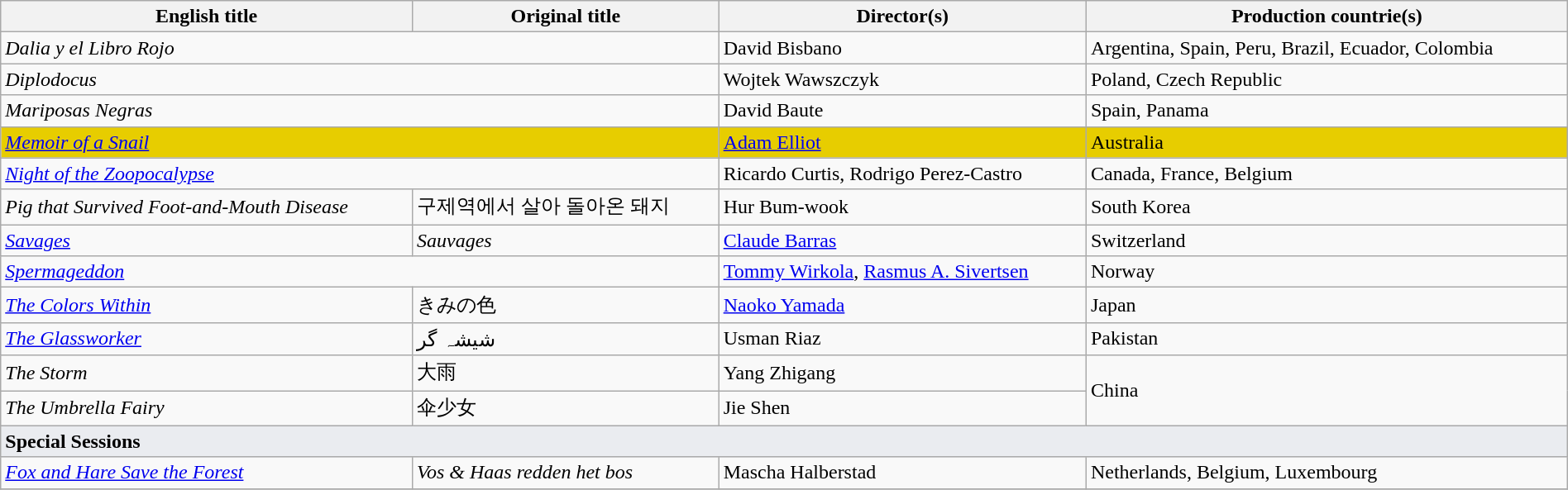<table class="sortable wikitable" style="width:100%; margin-bottom:4px" cellpadding="5">
<tr>
<th scope="col">English title</th>
<th scope="col">Original title</th>
<th scope="col">Director(s)</th>
<th scope="col">Production countrie(s)</th>
</tr>
<tr>
<td colspan="2"><em>Dalia y el Libro Rojo</em></td>
<td>David Bisbano</td>
<td>Argentina, Spain, Peru, Brazil, Ecuador, Colombia</td>
</tr>
<tr>
<td colspan="2"><em>Diplodocus</em></td>
<td>Wojtek Wawszczyk</td>
<td>Poland, Czech Republic</td>
</tr>
<tr>
<td colspan="2"><em>Mariposas Negras</em></td>
<td>David Baute</td>
<td>Spain, Panama</td>
</tr>
<tr style="background:#E7CD00;">
<td colspan="2"><em><a href='#'>Memoir of a Snail</a></em></td>
<td><a href='#'>Adam Elliot</a></td>
<td>Australia</td>
</tr>
<tr>
<td colspan="2"><em><a href='#'>Night of the Zoopocalypse</a></em></td>
<td>Ricardo Curtis, Rodrigo Perez-Castro</td>
<td>Canada, France, Belgium</td>
</tr>
<tr>
<td><em>Pig that Survived Foot-and-Mouth Disease</em></td>
<td>구제역에서 살아 돌아온 돼지</td>
<td>Hur Bum-wook</td>
<td>South Korea</td>
</tr>
<tr>
<td><em><a href='#'>Savages</a></em></td>
<td><em>Sauvages</em></td>
<td><a href='#'>Claude Barras</a></td>
<td>Switzerland</td>
</tr>
<tr>
<td colspan="2"><em><a href='#'>Spermageddon</a></em></td>
<td><a href='#'>Tommy Wirkola</a>, <a href='#'>Rasmus A. Sivertsen</a></td>
<td>Norway</td>
</tr>
<tr>
<td><em><a href='#'>The Colors Within</a></em></td>
<td>きみの色</td>
<td><a href='#'>Naoko Yamada</a></td>
<td>Japan</td>
</tr>
<tr>
<td><em><a href='#'>The Glassworker</a></em></td>
<td>شیشہ گر</td>
<td>Usman Riaz</td>
<td>Pakistan</td>
</tr>
<tr>
<td><em>The Storm</em></td>
<td>大雨</td>
<td>Yang Zhigang</td>
<td rowspan="2">China</td>
</tr>
<tr>
<td><em>The Umbrella Fairy</em></td>
<td>伞少女</td>
<td>Jie Shen</td>
</tr>
<tr>
<td colspan=4 class="center" style="padding-center:120px; background-color:#EAECF0"><strong>Special Sessions</strong></td>
</tr>
<tr>
<td><em><a href='#'>Fox and Hare Save the Forest</a></em></td>
<td><em>Vos & Haas redden het bos</em></td>
<td>Mascha Halberstad</td>
<td>Netherlands, Belgium, Luxembourg</td>
</tr>
<tr>
</tr>
</table>
